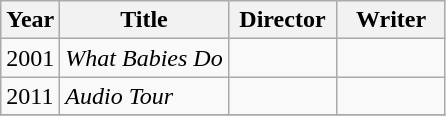<table class="wikitable">
<tr>
<th>Year</th>
<th>Title</th>
<th width=65>Director</th>
<th width=65>Writer</th>
</tr>
<tr>
<td>2001</td>
<td><em>What Babies Do</em></td>
<td></td>
<td></td>
</tr>
<tr>
<td>2011</td>
<td><em>Audio Tour</em></td>
<td></td>
<td></td>
</tr>
<tr>
</tr>
</table>
